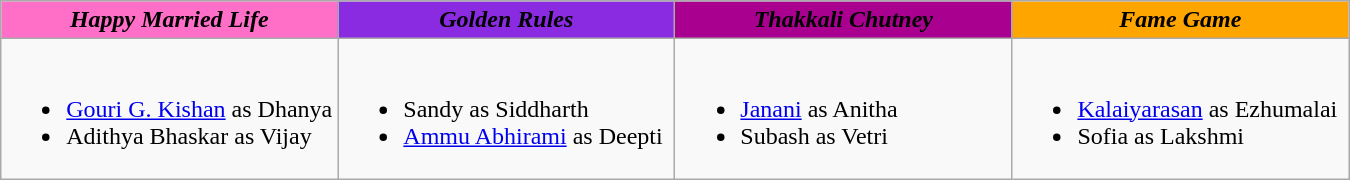<table class=wikitable>
<tr>
<th style="background:#FF6EC7; width:25%"><em>Happy Married Life</em></th>
<th style="background:#8A2BE2; width:25%"><em>Golden Rules</em></th>
<th style="background:#AA0090; width:25%"><em>Thakkali Chutney</em></th>
<th style="background:#FFA500; width:25%"><em>Fame Game</em></th>
</tr>
<tr>
<td valign="top"><br><ul><li><a href='#'>Gouri G. Kishan</a> as Dhanya</li><li>Adithya  Bhaskar as Vijay</li></ul></td>
<td valign="top"><br><ul><li>Sandy as Siddharth</li><li><a href='#'>Ammu Abhirami</a> as Deepti</li></ul></td>
<td valign="top"><br><ul><li><a href='#'>Janani</a> as Anitha</li><li>Subash as Vetri</li></ul></td>
<td valign="top"><br><ul><li><a href='#'>Kalaiyarasan</a> as Ezhumalai</li><li>Sofia as  Lakshmi</li></ul></td>
</tr>
</table>
